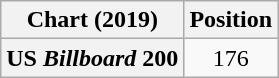<table class="wikitable plainrowheaders" style="text-align:center">
<tr>
<th scope="col">Chart (2019)</th>
<th scope="col">Position</th>
</tr>
<tr>
<th scope="row">US <em>Billboard</em> 200</th>
<td>176</td>
</tr>
</table>
